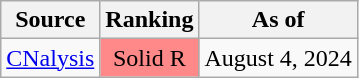<table class="wikitable">
<tr>
<th>Source</th>
<th>Ranking</th>
<th>As of</th>
</tr>
<tr>
<td><a href='#'>CNalysis</a></td>
<td style="background:#FF8888" data-sort-value="4" align="center">Solid R</td>
<td>August 4, 2024</td>
</tr>
</table>
